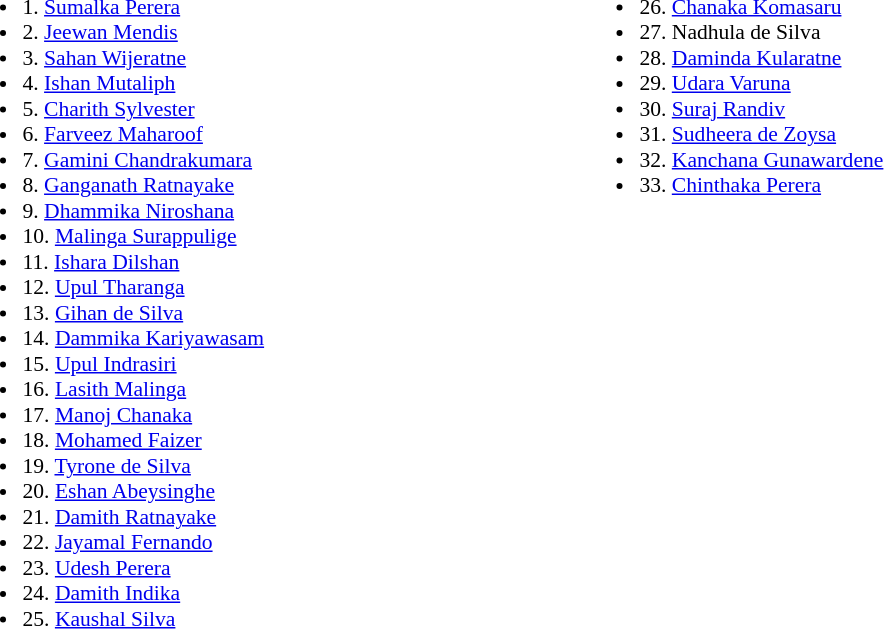<table border=0 style="font-size:90%; text-align:left;">
<tr>
<td width=25% valign=top><br><ul><li>1. <a href='#'>Sumalka Perera</a></li><li>2. <a href='#'>Jeewan Mendis</a></li><li>3. <a href='#'>Sahan Wijeratne</a></li><li>4. <a href='#'>Ishan Mutaliph</a></li><li>5. <a href='#'>Charith Sylvester</a></li><li>6. <a href='#'>Farveez Maharoof</a></li><li>7. <a href='#'>Gamini Chandrakumara</a></li><li>8. <a href='#'>Ganganath Ratnayake</a></li><li>9. <a href='#'>Dhammika Niroshana</a></li><li>10. <a href='#'>Malinga Surappulige</a></li><li>11. <a href='#'>Ishara Dilshan</a></li><li>12. <a href='#'>Upul Tharanga</a></li><li>13. <a href='#'>Gihan de Silva</a></li><li>14. <a href='#'>Dammika Kariyawasam</a></li><li>15. <a href='#'>Upul Indrasiri</a></li><li>16. <a href='#'>Lasith Malinga</a></li><li>17. <a href='#'>Manoj Chanaka</a></li><li>18. <a href='#'>Mohamed Faizer</a></li><li>19. <a href='#'>Tyrone de Silva</a></li><li>20. <a href='#'>Eshan Abeysinghe</a></li><li>21. <a href='#'>Damith Ratnayake</a></li><li>22. <a href='#'>Jayamal Fernando</a></li><li>23. <a href='#'>Udesh Perera</a></li><li>24. <a href='#'>Damith Indika</a></li><li>25. <a href='#'>Kaushal Silva</a></li></ul></td>
<td width=25% valign=top><br><ul><li>26. <a href='#'>Chanaka Komasaru</a></li><li>27. Nadhula de Silva</li><li>28. <a href='#'>Daminda Kularatne</a></li><li>29. <a href='#'>Udara Varuna</a></li><li>30. <a href='#'>Suraj Randiv</a></li><li>31. <a href='#'>Sudheera de Zoysa</a></li><li>32. <a href='#'>Kanchana Gunawardene</a></li><li>33. <a href='#'>Chinthaka Perera</a></li></ul></td>
</tr>
</table>
